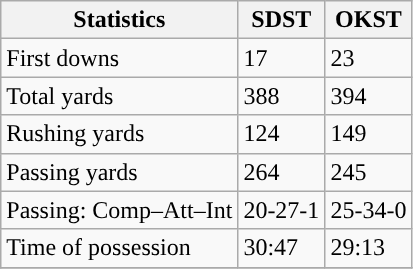<table class="wikitable" style="float: left;">
<tr>
<th>Statistics</th>
<th>SDST</th>
<th>OKST</th>
</tr>
<tr>
<td>First downs</td>
<td>17</td>
<td>23</td>
</tr>
<tr>
<td>Total yards</td>
<td>388</td>
<td>394</td>
</tr>
<tr>
<td>Rushing yards</td>
<td>124</td>
<td>149</td>
</tr>
<tr>
<td>Passing yards</td>
<td>264</td>
<td>245</td>
</tr>
<tr>
<td>Passing: Comp–Att–Int</td>
<td>20-27-1</td>
<td>25-34-0</td>
</tr>
<tr>
<td>Time of possession</td>
<td>30:47</td>
<td>29:13</td>
</tr>
<tr>
</tr>
</table>
